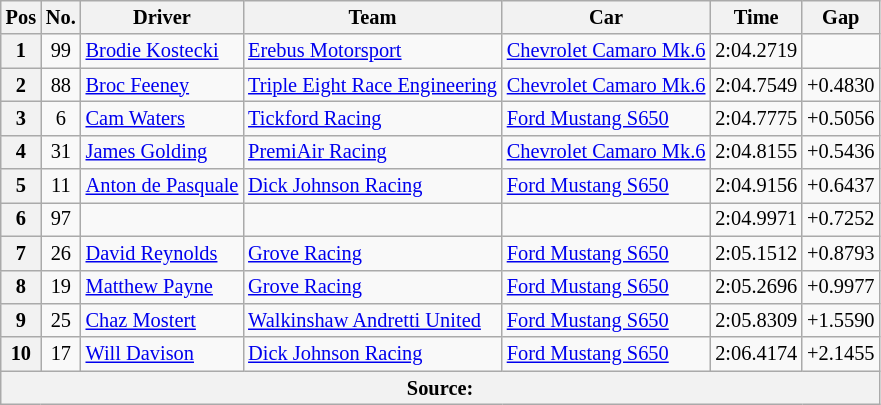<table class="wikitable" style="font-size:85%;">
<tr>
<th>Pos</th>
<th>No.</th>
<th>Driver</th>
<th>Team</th>
<th>Car</th>
<th>Time</th>
<th>Gap</th>
</tr>
<tr>
<th>1</th>
<td align="center">99</td>
<td> <a href='#'>Brodie Kostecki</a></td>
<td><a href='#'>Erebus Motorsport</a></td>
<td><a href='#'>Chevrolet Camaro Mk.6</a></td>
<td>2:04.2719</td>
<td></td>
</tr>
<tr>
<th>2</th>
<td align="center">88</td>
<td> <a href='#'>Broc Feeney</a></td>
<td><a href='#'>Triple Eight Race Engineering</a></td>
<td><a href='#'>Chevrolet Camaro Mk.6</a></td>
<td>2:04.7549</td>
<td>+0.4830</td>
</tr>
<tr>
<th>3</th>
<td align="center">6</td>
<td> <a href='#'>Cam Waters</a></td>
<td><a href='#'>Tickford Racing</a></td>
<td><a href='#'>Ford Mustang S650</a></td>
<td>2:04.7775</td>
<td>+0.5056</td>
</tr>
<tr>
<th>4</th>
<td align="center">31</td>
<td> <a href='#'>James Golding</a></td>
<td><a href='#'>PremiAir Racing</a></td>
<td><a href='#'>Chevrolet Camaro Mk.6</a></td>
<td>2:04.8155</td>
<td>+0.5436</td>
</tr>
<tr>
<th>5</th>
<td align="center">11</td>
<td> <a href='#'>Anton de Pasquale</a></td>
<td><a href='#'>Dick Johnson Racing</a></td>
<td><a href='#'>Ford Mustang S650</a></td>
<td>2:04.9156</td>
<td>+0.6437</td>
</tr>
<tr>
<th>6</th>
<td align="center">97</td>
<td></td>
<td></td>
<td></td>
<td>2:04.9971</td>
<td>+0.7252</td>
</tr>
<tr>
<th>7</th>
<td align="center">26</td>
<td> <a href='#'>David Reynolds</a></td>
<td><a href='#'>Grove Racing</a></td>
<td><a href='#'>Ford Mustang S650</a></td>
<td>2:05.1512</td>
<td>+0.8793</td>
</tr>
<tr>
<th>8</th>
<td align="center">19</td>
<td> <a href='#'>Matthew Payne</a></td>
<td><a href='#'>Grove Racing</a></td>
<td><a href='#'>Ford Mustang S650</a></td>
<td>2:05.2696</td>
<td>+0.9977</td>
</tr>
<tr>
<th>9</th>
<td align="center">25</td>
<td> <a href='#'>Chaz Mostert</a></td>
<td><a href='#'>Walkinshaw Andretti United</a></td>
<td><a href='#'>Ford Mustang S650</a></td>
<td>2:05.8309</td>
<td>+1.5590</td>
</tr>
<tr>
<th>10</th>
<td align="center">17</td>
<td> <a href='#'>Will Davison</a></td>
<td><a href='#'>Dick Johnson Racing</a></td>
<td><a href='#'>Ford Mustang S650</a></td>
<td>2:06.4174</td>
<td>+2.1455</td>
</tr>
<tr>
<th colspan="7">Source:</th>
</tr>
</table>
